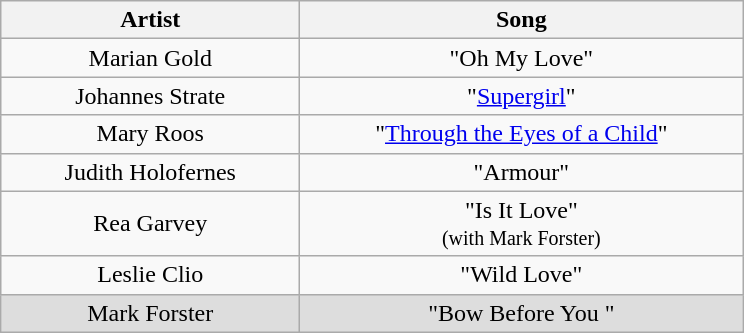<table class="wikitable plainrowheaders" style="text-align:center;" border="1">
<tr>
<th scope="col" rowspan="1" style="width:12em;">Artist</th>
<th scope="col" rowspan="1" style="width:18em;">Song</th>
</tr>
<tr>
<td scope="row">Marian Gold</td>
<td>"Oh My Love"</td>
</tr>
<tr>
<td scope="row">Johannes Strate</td>
<td>"<a href='#'>Supergirl</a>"</td>
</tr>
<tr>
<td scope="row">Mary Roos</td>
<td>"<a href='#'>Through the Eyes of a Child</a>"</td>
</tr>
<tr>
<td scope="row">Judith Holofernes</td>
<td>"Armour"</td>
</tr>
<tr>
<td scope="row">Rea Garvey</td>
<td>"Is It Love" <br> <small>(with Mark Forster)</small></td>
</tr>
<tr>
<td scope="row">Leslie Clio</td>
<td>"Wild Love"</td>
</tr>
<tr style="background:#ddd;">
<td scope="row">Mark Forster</td>
<td>"Bow Before You "</td>
</tr>
</table>
